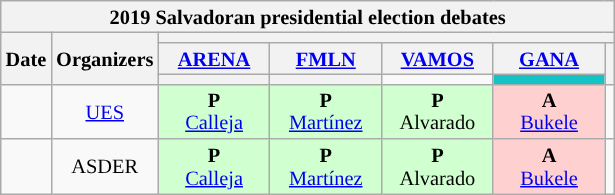<table class="wikitable" style="font-size:85%; line-height:15px; text-align:center;">
<tr>
<th colspan="7">2019 Salvadoran presidential election debates</th>
</tr>
<tr>
<th rowspan="3">Date</th>
<th rowspan="3">Organizers</th>
<th colspan="7">   </th>
</tr>
<tr>
<th scope="col" style="width:5em;"><a href='#'>ARENA</a></th>
<th scope="col" style="width:5em;"><a href='#'>FMLN</a></th>
<th scope="col" style="width:5em;"><a href='#'>VAMOS</a></th>
<th scope="col" style="width:5em;"><a href='#'>GANA</a></th>
<th rowspan="2"></th>
</tr>
<tr>
<th style="background:"></th>
<th style="background:"></th>
<td style="background:"></td>
<th style="background:#13C3C6"></th>
</tr>
<tr>
<td></td>
<td><a href='#'>UES</a></td>
<td style="background:#D0FFD0;"><strong>P</strong><br><a href='#'>Calleja</a></td>
<td style="background:#D0FFD0;"><strong>P</strong><br><a href='#'>Martínez</a></td>
<td style="background:#D0FFD0;"><strong>P</strong><br>Alvarado</td>
<td style="background:#FFD0D0;"><strong>A</strong><br><a href='#'>Bukele</a></td>
<td></td>
</tr>
<tr>
<td></td>
<td>ASDER</td>
<td style="background:#D0FFD0;"><strong>P</strong><br><a href='#'>Calleja</a></td>
<td style="background:#D0FFD0;"><strong>P</strong><br><a href='#'>Martínez</a></td>
<td style="background:#D0FFD0;"><strong>P</strong><br>Alvarado</td>
<td style="background:#FFD0D0;"><strong>A</strong><br><a href='#'>Bukele</a></td>
<td></td>
</tr>
</table>
